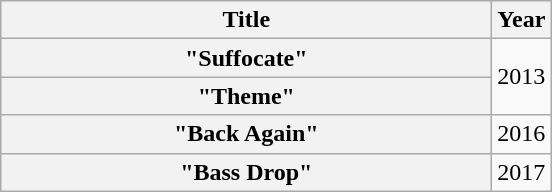<table class="wikitable plainrowheaders" style="text-align:center;">
<tr>
<th scope="col" style="width:20em;">Title</th>
<th scope="col" style="width:1em;">Year</th>
</tr>
<tr>
<th scope="row">"Suffocate" </th>
<td rowspan="2">2013</td>
</tr>
<tr>
<th scope="row">"Theme"</th>
</tr>
<tr>
<th scope="row">"Back Again"</th>
<td>2016</td>
</tr>
<tr>
<th scope="row">"Bass Drop"</th>
<td>2017</td>
</tr>
</table>
